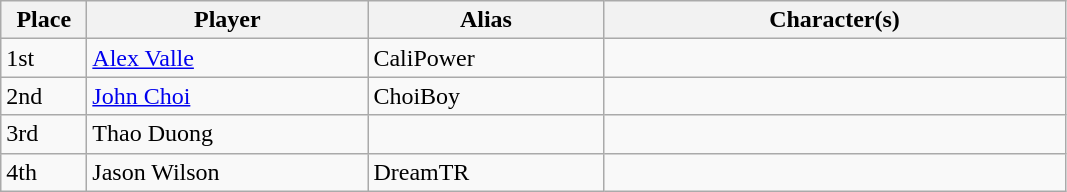<table class="wikitable">
<tr>
<th style="width:50px;">Place</th>
<th style="width:180px;">Player</th>
<th style="width:150px;">Alias</th>
<th style="width:300px;">Character(s)</th>
</tr>
<tr>
<td>1st</td>
<td> <a href='#'>Alex Valle</a></td>
<td>CaliPower</td>
<td></td>
</tr>
<tr>
<td>2nd</td>
<td> <a href='#'>John Choi</a></td>
<td>ChoiBoy</td>
<td></td>
</tr>
<tr>
<td>3rd</td>
<td> Thao Duong</td>
<td></td>
<td></td>
</tr>
<tr>
<td>4th</td>
<td> Jason Wilson</td>
<td>DreamTR</td>
<td></td>
</tr>
</table>
